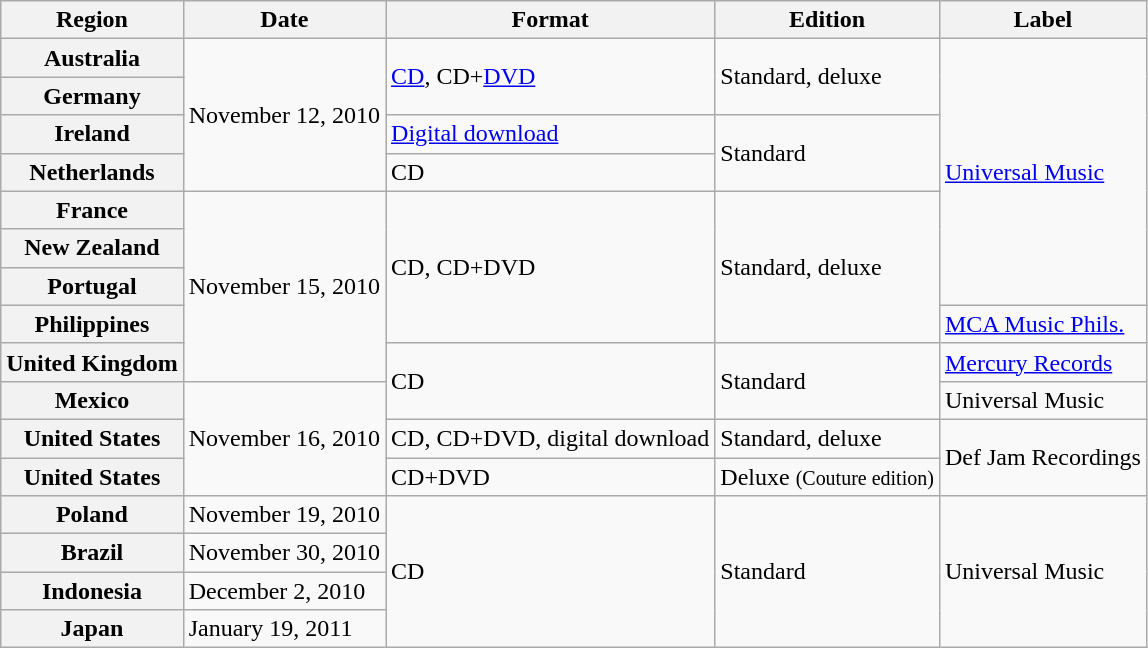<table class="wikitable plainrowheaders">
<tr>
<th scope="col">Region</th>
<th scope="col">Date</th>
<th scope="col">Format</th>
<th scope="col">Edition</th>
<th scope="col">Label</th>
</tr>
<tr>
<th scope="row">Australia</th>
<td rowspan="4">November 12, 2010</td>
<td rowspan="2"><a href='#'>CD</a>, CD+<a href='#'>DVD</a></td>
<td rowspan="2">Standard, deluxe</td>
<td rowspan="7"><a href='#'>Universal Music</a></td>
</tr>
<tr>
<th scope="row">Germany</th>
</tr>
<tr>
<th scope="row">Ireland</th>
<td><a href='#'>Digital download</a></td>
<td rowspan="2">Standard</td>
</tr>
<tr>
<th scope="row">Netherlands</th>
<td>CD</td>
</tr>
<tr>
<th scope="row">France</th>
<td rowspan="5">November 15, 2010</td>
<td rowspan="4">CD, CD+DVD</td>
<td rowspan="4">Standard, deluxe</td>
</tr>
<tr>
<th scope="row">New Zealand</th>
</tr>
<tr>
<th scope="row">Portugal</th>
</tr>
<tr>
<th scope="row">Philippines</th>
<td><a href='#'>MCA Music Phils.</a></td>
</tr>
<tr>
<th scope="row">United Kingdom</th>
<td rowspan="2">CD</td>
<td rowspan="2">Standard</td>
<td><a href='#'>Mercury Records</a></td>
</tr>
<tr>
<th scope="row">Mexico</th>
<td rowspan="3">November 16, 2010</td>
<td>Universal Music</td>
</tr>
<tr>
<th scope="row">United States</th>
<td>CD, CD+DVD, digital download</td>
<td>Standard, deluxe</td>
<td rowspan="2">Def Jam Recordings</td>
</tr>
<tr>
<th scope="row">United States</th>
<td>CD+DVD</td>
<td>Deluxe <small>(Couture edition)</small></td>
</tr>
<tr>
<th scope="row">Poland</th>
<td>November 19, 2010</td>
<td rowspan="4">CD</td>
<td rowspan="4">Standard</td>
<td rowspan="4">Universal Music</td>
</tr>
<tr>
<th scope="row">Brazil</th>
<td>November 30, 2010</td>
</tr>
<tr>
<th scope="row">Indonesia</th>
<td>December 2, 2010</td>
</tr>
<tr>
<th scope="row">Japan</th>
<td>January 19, 2011</td>
</tr>
</table>
